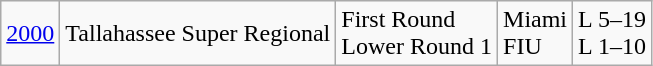<table class="wikitable">
<tr>
<td><a href='#'>2000</a></td>
<td>Tallahassee Super Regional</td>
<td>First Round<br>Lower Round 1</td>
<td>Miami<br>FIU</td>
<td>L 5–19<br>L 1–10</td>
</tr>
</table>
